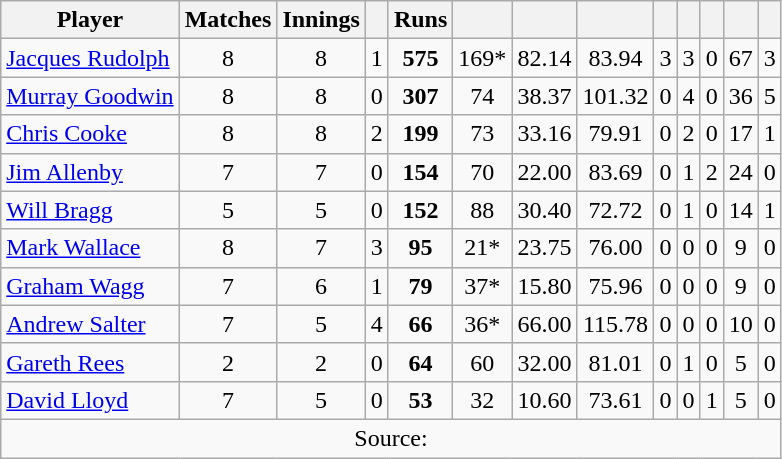<table class="wikitable" style="text-align:center">
<tr>
<th>Player</th>
<th>Matches</th>
<th>Innings</th>
<th></th>
<th>Runs</th>
<th></th>
<th></th>
<th></th>
<th></th>
<th></th>
<th></th>
<th></th>
<th></th>
</tr>
<tr>
<td align="left"><a href='#'>Jacques Rudolph</a></td>
<td>8</td>
<td>8</td>
<td>1</td>
<td><strong>575</strong></td>
<td>169*</td>
<td>82.14</td>
<td>83.94</td>
<td>3</td>
<td>3</td>
<td>0</td>
<td>67</td>
<td>3</td>
</tr>
<tr>
<td align="left"><a href='#'>Murray Goodwin</a></td>
<td>8</td>
<td>8</td>
<td>0</td>
<td><strong>307</strong></td>
<td>74</td>
<td>38.37</td>
<td>101.32</td>
<td>0</td>
<td>4</td>
<td>0</td>
<td>36</td>
<td>5</td>
</tr>
<tr>
<td align="left"><a href='#'>Chris Cooke</a></td>
<td>8</td>
<td>8</td>
<td>2</td>
<td><strong>199</strong></td>
<td>73</td>
<td>33.16</td>
<td>79.91</td>
<td>0</td>
<td>2</td>
<td>0</td>
<td>17</td>
<td>1</td>
</tr>
<tr>
<td align="left"><a href='#'>Jim Allenby</a></td>
<td>7</td>
<td>7</td>
<td>0</td>
<td><strong>154</strong></td>
<td>70</td>
<td>22.00</td>
<td>83.69</td>
<td>0</td>
<td>1</td>
<td>2</td>
<td>24</td>
<td>0</td>
</tr>
<tr>
<td align="left"><a href='#'>Will Bragg</a></td>
<td>5</td>
<td>5</td>
<td>0</td>
<td><strong>152</strong></td>
<td>88</td>
<td>30.40</td>
<td>72.72</td>
<td>0</td>
<td>1</td>
<td>0</td>
<td>14</td>
<td>1</td>
</tr>
<tr>
<td align="left"><a href='#'>Mark Wallace</a></td>
<td>8</td>
<td>7</td>
<td>3</td>
<td><strong>95</strong></td>
<td>21*</td>
<td>23.75</td>
<td>76.00</td>
<td>0</td>
<td>0</td>
<td>0</td>
<td>9</td>
<td>0</td>
</tr>
<tr>
<td align="left"><a href='#'>Graham Wagg</a></td>
<td>7</td>
<td>6</td>
<td>1</td>
<td><strong>79</strong></td>
<td>37*</td>
<td>15.80</td>
<td>75.96</td>
<td>0</td>
<td>0</td>
<td>0</td>
<td>9</td>
<td>0</td>
</tr>
<tr>
<td align="left"><a href='#'>Andrew Salter</a></td>
<td>7</td>
<td>5</td>
<td>4</td>
<td><strong>66</strong></td>
<td>36*</td>
<td>66.00</td>
<td>115.78</td>
<td>0</td>
<td>0</td>
<td>0</td>
<td>10</td>
<td>0</td>
</tr>
<tr>
<td align="left"><a href='#'>Gareth Rees</a></td>
<td>2</td>
<td>2</td>
<td>0</td>
<td><strong>64</strong></td>
<td>60</td>
<td>32.00</td>
<td>81.01</td>
<td>0</td>
<td>1</td>
<td>0</td>
<td>5</td>
<td>0</td>
</tr>
<tr>
<td align="left"><a href='#'>David Lloyd</a></td>
<td>7</td>
<td>5</td>
<td>0</td>
<td><strong>53</strong></td>
<td>32</td>
<td>10.60</td>
<td>73.61</td>
<td>0</td>
<td>0</td>
<td>1</td>
<td>5</td>
<td>0</td>
</tr>
<tr>
<td colspan="13">Source:</td>
</tr>
</table>
